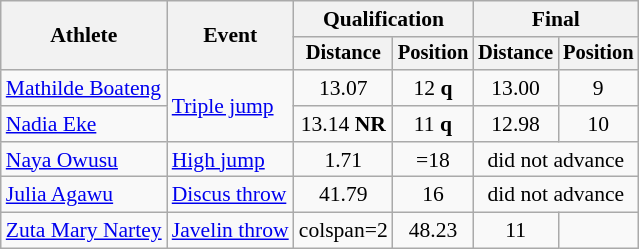<table class=wikitable style="font-size:90%">
<tr>
<th rowspan="2">Athlete</th>
<th rowspan="2">Event</th>
<th colspan="2">Qualification</th>
<th colspan="2">Final</th>
</tr>
<tr style="font-size:95%">
<th>Distance</th>
<th>Position</th>
<th>Distance</th>
<th>Position</th>
</tr>
<tr align=center>
<td align=left><a href='#'>Mathilde Boateng</a></td>
<td style="text-align:left;" rowspan="2"><a href='#'>Triple jump</a></td>
<td>13.07</td>
<td>12 <strong>q</strong></td>
<td>13.00</td>
<td>9</td>
</tr>
<tr align=center>
<td align=left><a href='#'>Nadia Eke</a></td>
<td>13.14 <strong>NR</strong></td>
<td>11 <strong>q</strong></td>
<td>12.98</td>
<td>10</td>
</tr>
<tr align=center>
<td align=left><a href='#'>Naya Owusu</a></td>
<td style="text-align:left;"><a href='#'>High jump</a></td>
<td>1.71</td>
<td>=18</td>
<td colspan=2>did not advance</td>
</tr>
<tr align=center>
<td align=left><a href='#'>Julia Agawu</a></td>
<td style="text-align:left;"><a href='#'>Discus throw</a></td>
<td>41.79</td>
<td>16</td>
<td colspan=2>did not advance</td>
</tr>
<tr align=center>
<td align=left><a href='#'>Zuta Mary Nartey</a></td>
<td style="text-align:left;"><a href='#'>Javelin throw</a></td>
<td>colspan=2 </td>
<td>48.23</td>
<td>11</td>
</tr>
</table>
